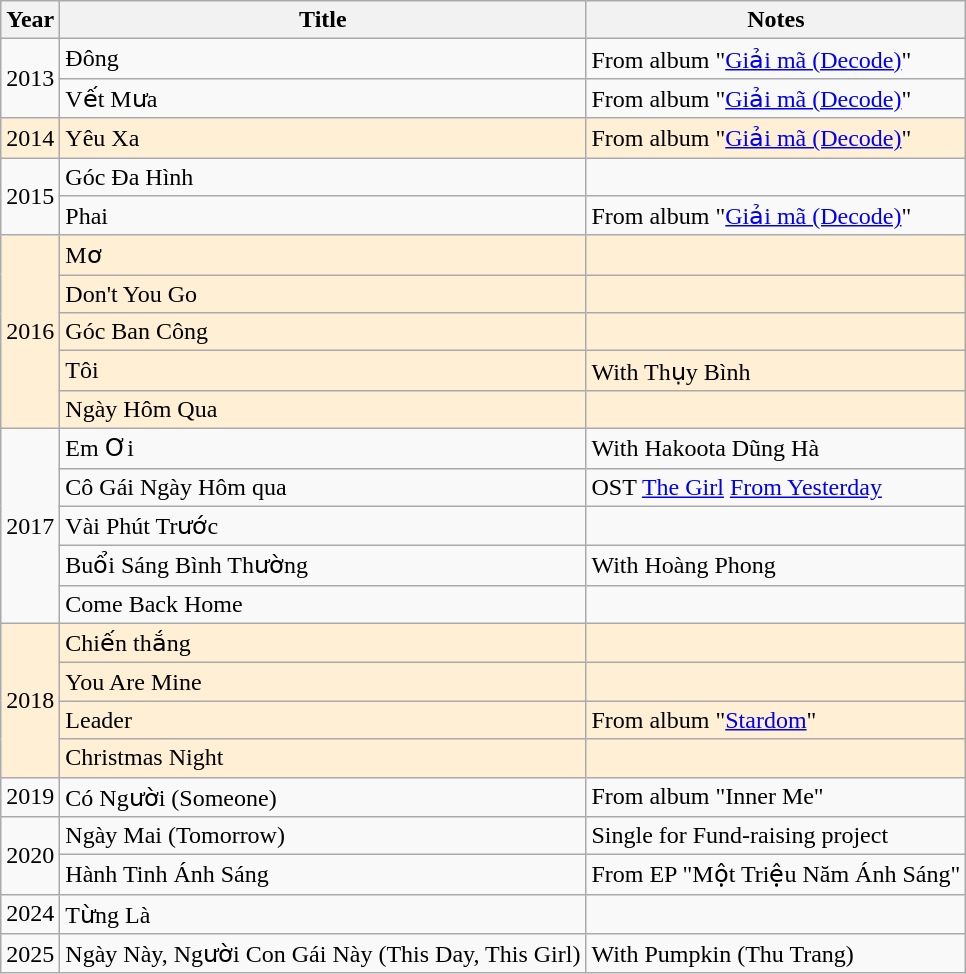<table class="wikitable">
<tr>
<th>Year</th>
<th>Title</th>
<th>Notes</th>
</tr>
<tr>
<td rowspan=2>2013</td>
<td>Đông</td>
<td>From album "<a href='#'>Giải mã (Decode)</a>"</td>
</tr>
<tr>
<td>Vết Mưa</td>
<td>From album "<a href='#'>Giải mã (Decode)</a>"</td>
</tr>
<tr style="background:PapayaWhip;">
<td>2014</td>
<td>Yêu Xa</td>
<td>From album "<a href='#'>Giải mã (Decode)</a>"</td>
</tr>
<tr>
<td rowspan="2">2015</td>
<td>Góc Đa Hình</td>
<td></td>
</tr>
<tr>
<td>Phai</td>
<td>From album "<a href='#'>Giải mã (Decode)</a>"</td>
</tr>
<tr style="background:PapayaWhip;">
<td rowspan="5">2016</td>
<td>Mơ</td>
<td></td>
</tr>
<tr style="background:PapayaWhip;">
<td>Don't You Go</td>
<td></td>
</tr>
<tr style="background:PapayaWhip;">
<td>Góc Ban Công</td>
<td></td>
</tr>
<tr style="background:PapayaWhip;">
<td>Tôi</td>
<td>With Thụy Bình</td>
</tr>
<tr style="background:PapayaWhip;">
<td>Ngày Hôm Qua</td>
<td></td>
</tr>
<tr>
<td rowspan="5">2017</td>
<td>Em Ơi</td>
<td>With Hakoota Dũng Hà</td>
</tr>
<tr>
<td>Cô Gái Ngày Hôm qua</td>
<td>OST <a href='#'>The Girl</a> <a href='#'>From Yesterday</a></td>
</tr>
<tr>
<td>Vài Phút Trước</td>
<td></td>
</tr>
<tr>
<td>Buổi Sáng Bình Thường</td>
<td>With Hoàng Phong</td>
</tr>
<tr>
<td>Come Back Home</td>
<td></td>
</tr>
<tr style="background:PapayaWhip;">
<td rowspan="4">2018</td>
<td>Chiến thắng</td>
<td></td>
</tr>
<tr style="background:PapayaWhip;">
<td>You Are Mine</td>
<td></td>
</tr>
<tr style="background:PapayaWhip;">
<td>Leader</td>
<td>From album "<a href='#'>Stardom</a>"</td>
</tr>
<tr style="background:PapayaWhip;">
<td>Christmas Night</td>
<td></td>
</tr>
<tr>
<td>2019</td>
<td>Có Người (Someone)</td>
<td>From album "Inner Me"</td>
</tr>
<tr>
<td rowspan="2">2020</td>
<td>Ngày Mai (Tomorrow)</td>
<td>Single for Fund-raising project</td>
</tr>
<tr>
<td>Hành Tinh Ánh Sáng </td>
<td>From EP "Một Triệu Năm Ánh Sáng"</td>
</tr>
<tr>
<td>2024</td>
<td>Từng Là</td>
<td></td>
</tr>
<tr>
<td>2025</td>
<td>Ngày Này, Người Con Gái Này (This Day, This Girl)</td>
<td>With Pumpkin (Thu Trang)</td>
</tr>
</table>
